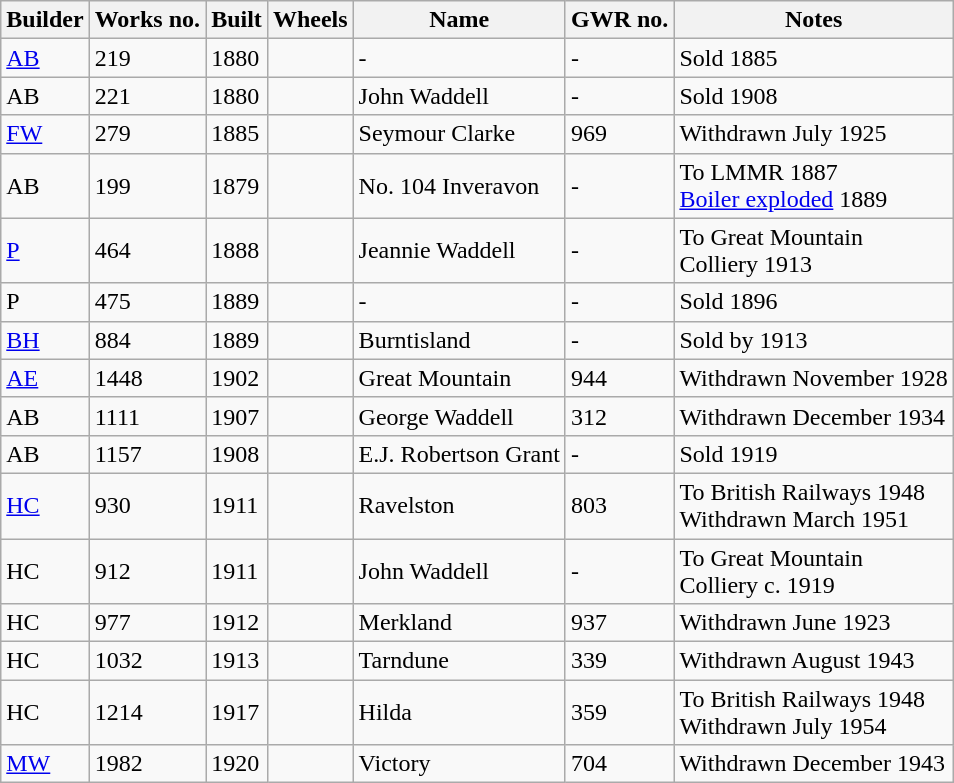<table class="wikitable">
<tr>
<th>Builder</th>
<th>Works no.</th>
<th>Built</th>
<th>Wheels</th>
<th>Name</th>
<th>GWR no.</th>
<th>Notes</th>
</tr>
<tr>
<td><a href='#'>AB</a></td>
<td>219</td>
<td>1880</td>
<td></td>
<td>-</td>
<td>-</td>
<td>Sold 1885</td>
</tr>
<tr>
<td>AB</td>
<td>221</td>
<td>1880</td>
<td></td>
<td>John Waddell</td>
<td>-</td>
<td>Sold 1908</td>
</tr>
<tr>
<td><a href='#'>FW</a></td>
<td>279</td>
<td>1885</td>
<td></td>
<td>Seymour Clarke</td>
<td>969</td>
<td>Withdrawn July 1925</td>
</tr>
<tr>
<td>AB</td>
<td>199</td>
<td>1879</td>
<td></td>
<td>No. 104 Inveravon</td>
<td>-</td>
<td>To LMMR 1887 <br> <a href='#'>Boiler exploded</a> 1889</td>
</tr>
<tr>
<td><a href='#'>P</a></td>
<td>464</td>
<td>1888</td>
<td></td>
<td>Jeannie Waddell</td>
<td>-</td>
<td>To Great Mountain <br> Colliery 1913</td>
</tr>
<tr>
<td>P</td>
<td>475</td>
<td>1889</td>
<td></td>
<td>-</td>
<td>-</td>
<td>Sold 1896</td>
</tr>
<tr>
<td><a href='#'>BH</a></td>
<td>884</td>
<td>1889</td>
<td></td>
<td>Burntisland</td>
<td>-</td>
<td>Sold by 1913</td>
</tr>
<tr>
<td><a href='#'>AE</a></td>
<td>1448</td>
<td>1902</td>
<td></td>
<td>Great Mountain</td>
<td>944</td>
<td>Withdrawn November 1928</td>
</tr>
<tr>
<td>AB</td>
<td>1111</td>
<td>1907</td>
<td></td>
<td>George Waddell</td>
<td>312</td>
<td>Withdrawn December 1934</td>
</tr>
<tr>
<td>AB</td>
<td>1157</td>
<td>1908</td>
<td></td>
<td>E.J. Robertson Grant</td>
<td>-</td>
<td>Sold 1919</td>
</tr>
<tr>
<td><a href='#'>HC</a></td>
<td>930</td>
<td>1911</td>
<td></td>
<td>Ravelston</td>
<td>803</td>
<td>To British Railways 1948 <br> Withdrawn March 1951</td>
</tr>
<tr>
<td>HC</td>
<td>912</td>
<td>1911</td>
<td></td>
<td>John Waddell</td>
<td>-</td>
<td>To Great Mountain <br> Colliery c. 1919</td>
</tr>
<tr>
<td>HC</td>
<td>977</td>
<td>1912</td>
<td></td>
<td>Merkland</td>
<td>937</td>
<td>Withdrawn June 1923</td>
</tr>
<tr>
<td>HC</td>
<td>1032</td>
<td>1913</td>
<td></td>
<td>Tarndune</td>
<td>339</td>
<td>Withdrawn August 1943</td>
</tr>
<tr>
<td>HC</td>
<td>1214</td>
<td>1917</td>
<td></td>
<td>Hilda</td>
<td>359</td>
<td>To British Railways 1948 <br> Withdrawn July 1954</td>
</tr>
<tr>
<td><a href='#'>MW</a></td>
<td>1982</td>
<td>1920</td>
<td></td>
<td>Victory</td>
<td>704</td>
<td>Withdrawn December 1943</td>
</tr>
</table>
